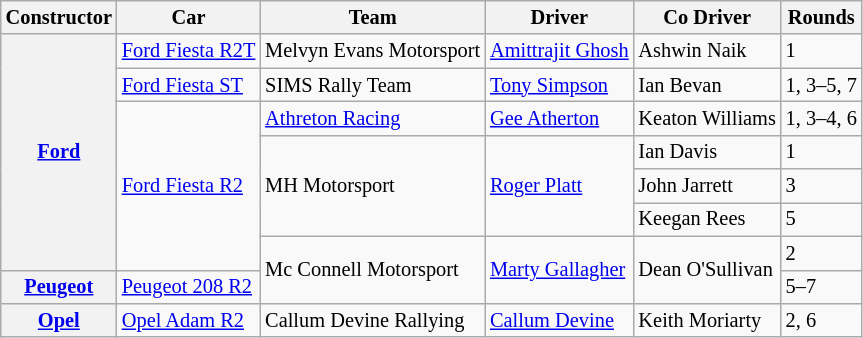<table class=wikitable style="font-size: 85%">
<tr>
<th>Constructor</th>
<th>Car</th>
<th>Team</th>
<th>Driver</th>
<th>Co Driver</th>
<th>Rounds</th>
</tr>
<tr>
<th rowspan=7><a href='#'>Ford</a></th>
<td><a href='#'>Ford Fiesta R2T</a></td>
<td> Melvyn Evans Motorsport</td>
<td> <a href='#'>Amittrajit Ghosh</a></td>
<td> Ashwin Naik</td>
<td>1</td>
</tr>
<tr>
<td><a href='#'>Ford Fiesta ST</a></td>
<td> SIMS Rally Team</td>
<td> <a href='#'>Tony Simpson</a></td>
<td> Ian Bevan</td>
<td>1, 3–5, 7</td>
</tr>
<tr>
<td rowspan=5><a href='#'>Ford Fiesta R2</a></td>
<td> <a href='#'>Athreton Racing</a></td>
<td> <a href='#'>Gee Atherton</a></td>
<td> Keaton Williams</td>
<td>1, 3–4, 6</td>
</tr>
<tr>
<td rowspan=3> MH Motorsport</td>
<td rowspan=3> <a href='#'>Roger Platt</a></td>
<td> Ian Davis</td>
<td>1</td>
</tr>
<tr>
<td> John Jarrett</td>
<td>3</td>
</tr>
<tr>
<td> Keegan Rees</td>
<td>5</td>
</tr>
<tr>
<td rowspan=2> Mc Connell  Motorsport</td>
<td rowspan=2> <a href='#'>Marty Gallagher</a></td>
<td rowspan=2> Dean O'Sullivan</td>
<td>2</td>
</tr>
<tr>
<th><a href='#'>Peugeot</a></th>
<td><a href='#'>Peugeot 208 R2</a></td>
<td>5–7</td>
</tr>
<tr>
<th><a href='#'>Opel</a></th>
<td><a href='#'>Opel Adam R2</a></td>
<td> Callum Devine Rallying</td>
<td> <a href='#'>Callum Devine</a></td>
<td> Keith Moriarty</td>
<td>2, 6</td>
</tr>
</table>
